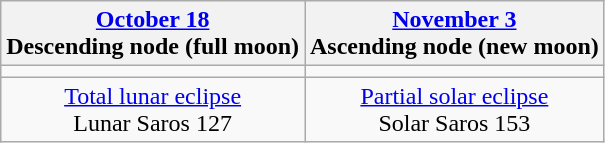<table class="wikitable">
<tr>
<th><a href='#'>October 18</a><br>Descending node (full moon)<br></th>
<th><a href='#'>November 3</a><br>Ascending node (new moon)<br></th>
</tr>
<tr>
<td></td>
<td></td>
</tr>
<tr align=center>
<td><a href='#'>Total lunar eclipse</a><br>Lunar Saros 127</td>
<td><a href='#'>Partial solar eclipse</a><br>Solar Saros 153</td>
</tr>
</table>
